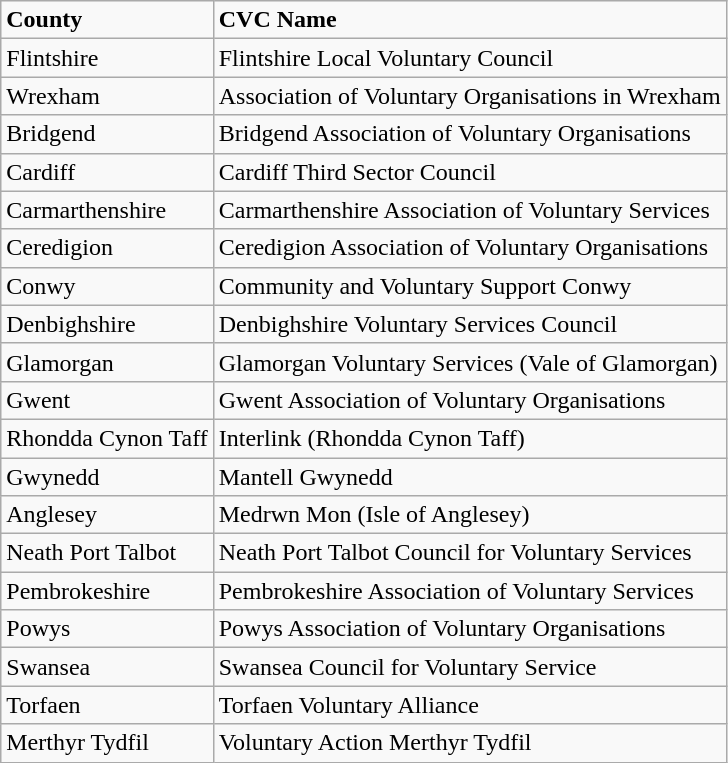<table class="wikitable sortable">
<tr>
<td><strong>County</strong></td>
<td><strong>CVC Name</strong></td>
</tr>
<tr>
<td>Flintshire</td>
<td>Flintshire Local Voluntary Council</td>
</tr>
<tr>
<td>Wrexham</td>
<td>Association of Voluntary Organisations in Wrexham</td>
</tr>
<tr>
<td>Bridgend</td>
<td>Bridgend Association of Voluntary Organisations</td>
</tr>
<tr>
<td>Cardiff</td>
<td>Cardiff Third Sector Council</td>
</tr>
<tr>
<td>Carmarthenshire</td>
<td>Carmarthenshire Association of Voluntary Services</td>
</tr>
<tr>
<td>Ceredigion</td>
<td>Ceredigion Association of Voluntary Organisations</td>
</tr>
<tr>
<td>Conwy</td>
<td>Community and Voluntary Support Conwy</td>
</tr>
<tr>
<td>Denbighshire</td>
<td>Denbighshire Voluntary Services Council</td>
</tr>
<tr>
<td>Glamorgan</td>
<td>Glamorgan Voluntary Services (Vale of Glamorgan)</td>
</tr>
<tr>
<td>Gwent</td>
<td>Gwent Association of Voluntary Organisations</td>
</tr>
<tr>
<td>Rhondda Cynon Taff</td>
<td>Interlink (Rhondda Cynon Taff)</td>
</tr>
<tr>
<td>Gwynedd</td>
<td>Mantell Gwynedd</td>
</tr>
<tr>
<td>Anglesey</td>
<td>Medrwn Mon (Isle of Anglesey)</td>
</tr>
<tr>
<td>Neath Port Talbot</td>
<td>Neath Port Talbot Council for Voluntary Services</td>
</tr>
<tr>
<td>Pembrokeshire</td>
<td>Pembrokeshire Association of Voluntary Services</td>
</tr>
<tr>
<td>Powys</td>
<td>Powys Association of Voluntary Organisations</td>
</tr>
<tr>
<td>Swansea</td>
<td>Swansea Council for Voluntary Service</td>
</tr>
<tr>
<td>Torfaen</td>
<td>Torfaen Voluntary Alliance</td>
</tr>
<tr>
<td>Merthyr Tydfil</td>
<td>Voluntary Action Merthyr Tydfil</td>
</tr>
</table>
